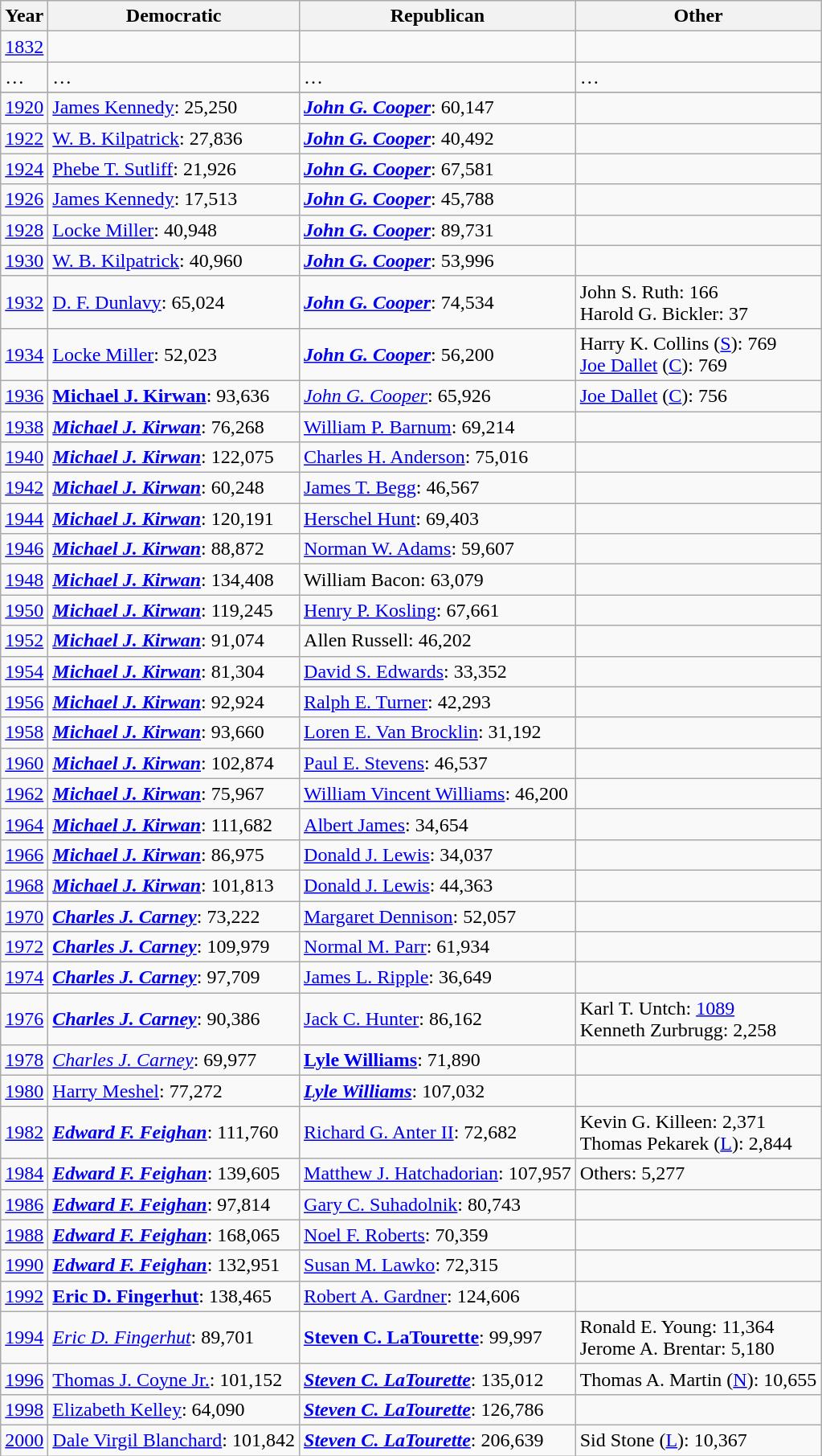<table class=wikitable>
<tr>
<th>Year</th>
<th>Democratic</th>
<th>Republican</th>
<th>Other</th>
</tr>
<tr>
<td><a href='#'>1832</a></td>
<td></td>
<td></td>
<td></td>
</tr>
<tr>
<td>…</td>
<td>…</td>
<td>…</td>
<td>…</td>
</tr>
<tr>
</tr>
<tr>
<td><a href='#'>1920</a></td>
<td><a href='#'>James Kennedy</a>: 25,250</td>
<td><strong><em><a href='#'>John G. Cooper</a></em></strong>: 60,147</td>
<td> </td>
</tr>
<tr>
<td><a href='#'>1922</a></td>
<td><a href='#'>W. B. Kilpatrick</a>: 27,836</td>
<td><strong><em><a href='#'>John G. Cooper</a></em></strong>: 40,492</td>
<td> </td>
</tr>
<tr>
<td><a href='#'>1924</a></td>
<td><a href='#'>Phebe T. Sutliff</a>: 21,926</td>
<td><strong><em><a href='#'>John G. Cooper</a></em></strong>: 67,581</td>
<td> </td>
</tr>
<tr>
<td><a href='#'>1926</a></td>
<td><a href='#'>James Kennedy</a>: 17,513</td>
<td><strong><em><a href='#'>John G. Cooper</a></em></strong>: 45,788</td>
<td> </td>
</tr>
<tr>
<td><a href='#'>1928</a></td>
<td><a href='#'>Locke Miller</a>: 40,948</td>
<td><strong><em><a href='#'>John G. Cooper</a></em></strong>: 89,731</td>
<td> </td>
</tr>
<tr>
<td><a href='#'>1930</a></td>
<td><a href='#'>W. B. Kilpatrick</a>: 40,960</td>
<td><strong><em><a href='#'>John G. Cooper</a></em></strong>: 53,996</td>
<td> </td>
</tr>
<tr>
<td><a href='#'>1932</a></td>
<td><a href='#'>D. F. Dunlavy</a>: 65,024</td>
<td><strong><em><a href='#'>John G. Cooper</a></em></strong>: 74,534</td>
<td>John S. Ruth: 166<br>Harold G. Bickler: 37</td>
</tr>
<tr>
<td><a href='#'>1934</a></td>
<td><a href='#'>Locke Miller</a>: 52,023</td>
<td><strong><em><a href='#'>John G. Cooper</a></em></strong>: 56,200</td>
<td>Harry K. Collins (<a href='#'>S</a>): 769<br><a href='#'>Joe Dallet</a> (<a href='#'>C</a>): 769</td>
</tr>
<tr>
<td><a href='#'>1936</a></td>
<td><strong><a href='#'>Michael J. Kirwan</a></strong>: 93,636</td>
<td><em><a href='#'>John G. Cooper</a></em>: 65,926</td>
<td><a href='#'>Joe Dallet</a> (<a href='#'>C</a>): 756</td>
</tr>
<tr>
<td><a href='#'>1938</a></td>
<td><strong><em><a href='#'>Michael J. Kirwan</a></em></strong>: 76,268</td>
<td><a href='#'>William P. Barnum</a>: 69,214</td>
<td> </td>
</tr>
<tr>
<td><a href='#'>1940</a></td>
<td><strong><em><a href='#'>Michael J. Kirwan</a></em></strong>: 122,075</td>
<td><a href='#'>Charles H. Anderson</a>: 75,016</td>
<td> </td>
</tr>
<tr>
<td><a href='#'>1942</a></td>
<td><strong><em><a href='#'>Michael J. Kirwan</a></em></strong>: 60,248</td>
<td><a href='#'>James T. Begg</a>: 46,567</td>
<td> </td>
</tr>
<tr>
<td><a href='#'>1944</a></td>
<td><strong><em><a href='#'>Michael J. Kirwan</a></em></strong>: 120,191</td>
<td><a href='#'>Herschel Hunt</a>: 69,403</td>
<td> </td>
</tr>
<tr>
<td><a href='#'>1946</a></td>
<td><strong><em><a href='#'>Michael J. Kirwan</a></em></strong>: 88,872</td>
<td><a href='#'>Norman W. Adams</a>: 59,607</td>
<td> </td>
</tr>
<tr>
<td><a href='#'>1948</a></td>
<td><strong><em><a href='#'>Michael J. Kirwan</a></em></strong>: 134,408</td>
<td>William Bacon: 63,079</td>
<td> </td>
</tr>
<tr>
<td><a href='#'>1950</a></td>
<td><strong><em><a href='#'>Michael J. Kirwan</a></em></strong>: 119,245</td>
<td><a href='#'>Henry P. Kosling</a>: 67,661</td>
<td> </td>
</tr>
<tr>
<td><a href='#'>1952</a></td>
<td><strong><em><a href='#'>Michael J. Kirwan</a></em></strong>: 91,074</td>
<td>Allen Russell: 46,202</td>
<td> </td>
</tr>
<tr>
<td><a href='#'>1954</a></td>
<td><strong><em><a href='#'>Michael J. Kirwan</a></em></strong>: 81,304</td>
<td><a href='#'>David S. Edwards</a>: 33,352</td>
<td> </td>
</tr>
<tr>
<td><a href='#'>1956</a></td>
<td><strong><em><a href='#'>Michael J. Kirwan</a></em></strong>: 92,924</td>
<td><a href='#'>Ralph E. Turner</a>: 42,293</td>
<td> </td>
</tr>
<tr>
<td><a href='#'>1958</a></td>
<td><strong><em><a href='#'>Michael J. Kirwan</a></em></strong>: 93,660</td>
<td><a href='#'>Loren E. Van Brocklin</a>: 31,192</td>
<td> </td>
</tr>
<tr>
<td><a href='#'>1960</a></td>
<td><strong><em><a href='#'>Michael J. Kirwan</a></em></strong>: 102,874</td>
<td><a href='#'>Paul E. Stevens</a>: 46,537</td>
<td> </td>
</tr>
<tr>
<td><a href='#'>1962</a></td>
<td><strong><em><a href='#'>Michael J. Kirwan</a></em></strong>: 75,967</td>
<td><a href='#'>William Vincent Williams</a>: 46,200</td>
<td> </td>
</tr>
<tr>
<td><a href='#'>1964</a></td>
<td><strong><em><a href='#'>Michael J. Kirwan</a></em></strong>: 111,682</td>
<td><a href='#'>Albert James</a>: 34,654</td>
<td> </td>
</tr>
<tr>
<td><a href='#'>1966</a></td>
<td><strong><em><a href='#'>Michael J. Kirwan</a></em></strong>: 86,975</td>
<td><a href='#'>Donald J. Lewis</a>: 34,037</td>
<td> </td>
</tr>
<tr>
<td><a href='#'>1968</a></td>
<td><strong><em><a href='#'>Michael J. Kirwan</a></em></strong>: 101,813</td>
<td><a href='#'>Donald J. Lewis</a>: 44,363</td>
<td> </td>
</tr>
<tr>
<td><a href='#'>1970</a></td>
<td><strong><em><a href='#'>Charles J. Carney</a></em></strong>: 73,222</td>
<td><a href='#'>Margaret Dennison</a>: 52,057</td>
<td> </td>
</tr>
<tr>
<td><a href='#'>1972</a></td>
<td><strong><em><a href='#'>Charles J. Carney</a></em></strong>: 109,979</td>
<td><a href='#'>Normal M. Parr</a>: 61,934</td>
<td> </td>
</tr>
<tr>
<td><a href='#'>1974</a></td>
<td><strong><em><a href='#'>Charles J. Carney</a></em></strong>: 97,709</td>
<td><a href='#'>James L. Ripple</a>: 36,649</td>
<td> </td>
</tr>
<tr>
<td><a href='#'>1976</a></td>
<td><strong><em><a href='#'>Charles J. Carney</a></em></strong>: 90,386</td>
<td><a href='#'>Jack C. Hunter</a>: 86,162</td>
<td>Karl T. Untch: <a href='#'>1089</a><br>Kenneth Zurbrugg: 2,258</td>
</tr>
<tr>
<td><a href='#'>1978</a></td>
<td><em><a href='#'>Charles J. Carney</a></em>: 69,977</td>
<td><strong><a href='#'>Lyle Williams</a></strong>: 71,890</td>
<td> </td>
</tr>
<tr>
<td><a href='#'>1980</a></td>
<td><a href='#'>Harry Meshel</a>: 77,272</td>
<td><strong><em><a href='#'>Lyle Williams</a></em></strong>: 107,032</td>
<td> </td>
</tr>
<tr>
<td><a href='#'>1982</a></td>
<td><strong><em><a href='#'>Edward F. Feighan</a></em></strong>: 111,760</td>
<td><a href='#'>Richard G. Anter II</a>: 72,682</td>
<td>Kevin G. Killeen: 2,371<br>Thomas Pekarek (<a href='#'>L</a>): 2,844</td>
</tr>
<tr>
<td><a href='#'>1984</a></td>
<td><strong><em><a href='#'>Edward F. Feighan</a></em></strong>: 139,605</td>
<td><a href='#'>Matthew J. Hatchadorian</a>: 107,957</td>
<td>Others: 5,277</td>
</tr>
<tr>
<td><a href='#'>1986</a></td>
<td><strong><em><a href='#'>Edward F. Feighan</a></em></strong>: 97,814</td>
<td><a href='#'>Gary C. Suhadolnik</a>: 80,743</td>
<td> </td>
</tr>
<tr>
<td><a href='#'>1988</a></td>
<td><strong><em><a href='#'>Edward F. Feighan</a></em></strong>: 168,065</td>
<td><a href='#'>Noel F. Roberts</a>: 70,359</td>
<td> </td>
</tr>
<tr>
<td><a href='#'>1990</a></td>
<td><strong><em><a href='#'>Edward F. Feighan</a></em></strong>: 132,951</td>
<td><a href='#'>Susan M. Lawko</a>: 72,315</td>
<td> </td>
</tr>
<tr>
<td><a href='#'>1992</a></td>
<td><strong><a href='#'>Eric D. Fingerhut</a></strong>: 138,465</td>
<td><a href='#'>Robert A. Gardner</a>: 124,606</td>
<td> </td>
</tr>
<tr>
<td><a href='#'>1994</a></td>
<td><em><a href='#'>Eric D. Fingerhut</a></em>: 89,701</td>
<td><strong><a href='#'>Steven C. LaTourette</a></strong>: 99,997</td>
<td>Ronald E. Young: 11,364<br>Jerome A. Brentar: 5,180</td>
</tr>
<tr>
<td><a href='#'>1996</a></td>
<td><a href='#'>Thomas J. Coyne Jr.</a>: 101,152</td>
<td><strong><em><a href='#'>Steven C. LaTourette</a></em></strong>: 135,012</td>
<td>Thomas A. Martin (<a href='#'>N</a>): 10,655</td>
</tr>
<tr>
<td><a href='#'>1998</a></td>
<td><a href='#'>Elizabeth Kelley</a>: 64,090</td>
<td><strong><em><a href='#'>Steven C. LaTourette</a></em></strong>: 126,786</td>
<td> </td>
</tr>
<tr>
<td><a href='#'>2000</a></td>
<td><a href='#'>Dale Virgil Blanchard</a>: 101,842</td>
<td><strong><em><a href='#'>Steven C. LaTourette</a></em></strong>: 206,639</td>
<td>Sid Stone (<a href='#'>L</a>): 10,367</td>
</tr>
</table>
